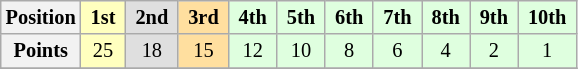<table class="wikitable" style="font-size:85%; text-align:center">
<tr>
<th>Position</th>
<td style="background:#ffffbf"> <strong>1st</strong> </td>
<td style="background:#dfdfdf"> <strong>2nd</strong> </td>
<td style="background:#ffdf9f"> <strong>3rd</strong> </td>
<td style="background:#dfffdf"> <strong>4th</strong> </td>
<td style="background:#dfffdf"> <strong>5th</strong> </td>
<td style="background:#dfffdf"> <strong>6th</strong> </td>
<td style="background:#dfffdf"> <strong>7th</strong> </td>
<td style="background:#dfffdf"> <strong>8th</strong> </td>
<td style="background:#dfffdf"> <strong>9th</strong> </td>
<td style="background:#dfffdf"> <strong>10th</strong> </td>
</tr>
<tr>
<th>Points</th>
<td style="background:#ffffbf">25</td>
<td style="background:#dfdfdf">18</td>
<td style="background:#ffdf9f">15</td>
<td style="background:#dfffdf">12</td>
<td style="background:#dfffdf">10</td>
<td style="background:#dfffdf">8</td>
<td style="background:#dfffdf">6</td>
<td style="background:#dfffdf">4</td>
<td style="background:#dfffdf">2</td>
<td style="background:#dfffdf">1</td>
</tr>
<tr>
</tr>
</table>
